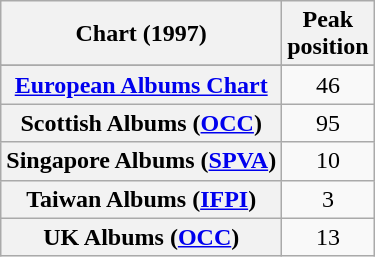<table class="wikitable sortable plainrowheaders" style="text-align:center">
<tr>
<th scope="col">Chart (1997)</th>
<th scope="col">Peak<br>position</th>
</tr>
<tr>
</tr>
<tr>
</tr>
<tr>
<th scope="row"><a href='#'>European Albums Chart</a></th>
<td style="text-align:center;">46</td>
</tr>
<tr>
<th scope="row">Scottish Albums (<a href='#'>OCC</a>)</th>
<td align="center">95</td>
</tr>
<tr>
<th scope="row">Singapore Albums (<a href='#'>SPVA</a>)</th>
<td align="center">10</td>
</tr>
<tr>
<th scope="row">Taiwan Albums (<a href='#'>IFPI</a>)</th>
<td style="text-align:center;">3</td>
</tr>
<tr>
<th scope="row">UK Albums (<a href='#'>OCC</a>)</th>
<td style="text-align:center;">13</td>
</tr>
</table>
